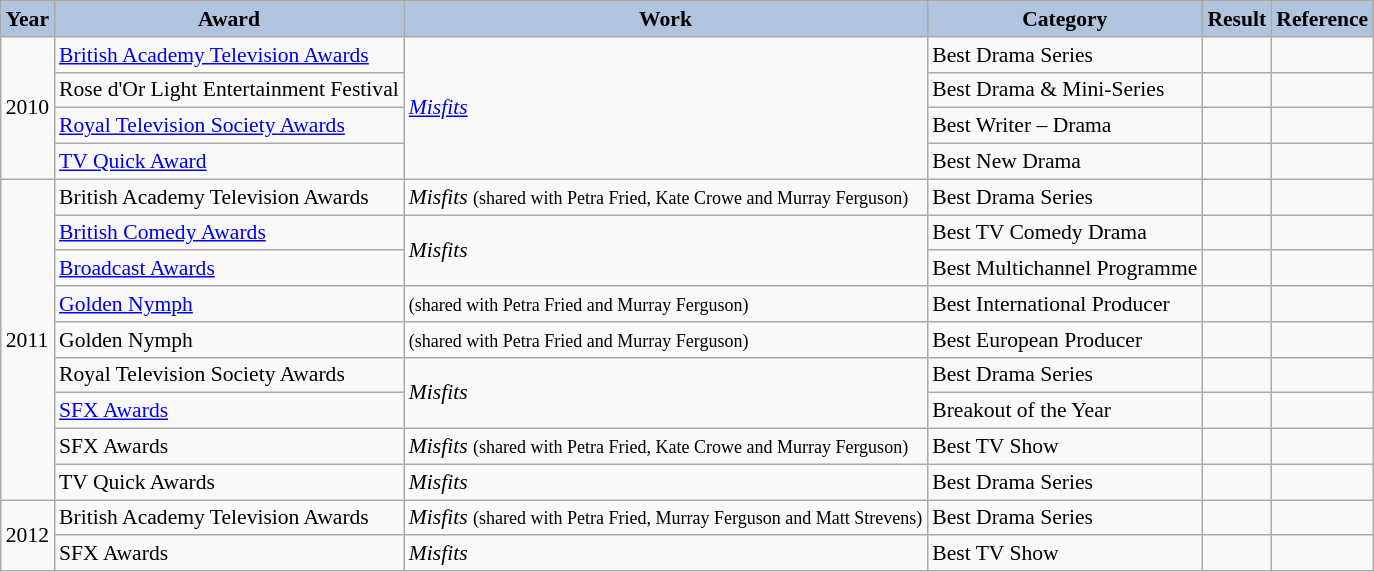<table class="wikitable" style="font-size:90%">
<tr style="text-align:center;">
<th style="background:#B0C4DE;">Year</th>
<th style="background:#B0C4DE;">Award</th>
<th style="background:#B0C4DE;">Work</th>
<th style="background:#B0C4DE;">Category</th>
<th style="background:#B0C4DE;">Result</th>
<th style="background:#B0C4DE;">Reference</th>
</tr>
<tr>
<td rowspan="4">2010</td>
<td><a href='#'>British Academy Television Awards</a></td>
<td rowspan="4"><em><a href='#'>Misfits</a></em></td>
<td>Best Drama Series</td>
<td></td>
<td></td>
</tr>
<tr>
<td>Rose d'Or Light Entertainment Festival</td>
<td>Best Drama & Mini-Series</td>
<td></td>
<td></td>
</tr>
<tr>
<td><a href='#'>Royal Television Society Awards</a></td>
<td>Best Writer – Drama</td>
<td></td>
<td></td>
</tr>
<tr>
<td><a href='#'>TV Quick Award</a></td>
<td>Best New Drama</td>
<td></td>
<td></td>
</tr>
<tr>
<td rowspan="9">2011</td>
<td>British Academy Television Awards</td>
<td><em>Misfits</em> <small>(shared with Petra Fried, Kate Crowe and Murray Ferguson)</small></td>
<td>Best Drama Series</td>
<td></td>
<td></td>
</tr>
<tr>
<td><a href='#'>British Comedy Awards</a></td>
<td rowspan="2"><em>Misfits</em></td>
<td>Best TV Comedy Drama</td>
<td></td>
<td></td>
</tr>
<tr>
<td><a href='#'>Broadcast Awards</a></td>
<td>Best Multichannel Programme</td>
<td></td>
<td></td>
</tr>
<tr>
<td><a href='#'>Golden Nymph</a></td>
<td> <small>(shared with Petra Fried and Murray Ferguson)</small></td>
<td>Best International Producer</td>
<td></td>
<td></td>
</tr>
<tr>
<td>Golden Nymph</td>
<td> <small>(shared with Petra Fried and Murray Ferguson)</small></td>
<td>Best European Producer</td>
<td></td>
<td></td>
</tr>
<tr>
<td>Royal Television Society Awards</td>
<td rowspan="2"><em>Misfits</em></td>
<td>Best Drama Series</td>
<td></td>
<td></td>
</tr>
<tr>
<td><a href='#'>SFX Awards</a></td>
<td>Breakout of the Year</td>
<td></td>
<td></td>
</tr>
<tr>
<td>SFX Awards</td>
<td><em>Misfits</em> <small>(shared with Petra Fried, Kate Crowe and Murray Ferguson)</small></td>
<td>Best TV Show</td>
<td></td>
<td></td>
</tr>
<tr>
<td>TV Quick Awards</td>
<td><em>Misfits</em></td>
<td>Best Drama Series</td>
<td></td>
<td></td>
</tr>
<tr>
<td rowspan="2">2012</td>
<td>British Academy Television Awards</td>
<td><em>Misfits</em> <small>(shared with Petra Fried, Murray Ferguson and Matt Strevens)</small></td>
<td>Best Drama Series</td>
<td></td>
<td></td>
</tr>
<tr>
<td>SFX Awards</td>
<td><em>Misfits</em></td>
<td>Best TV Show</td>
<td></td>
<td></td>
</tr>
</table>
